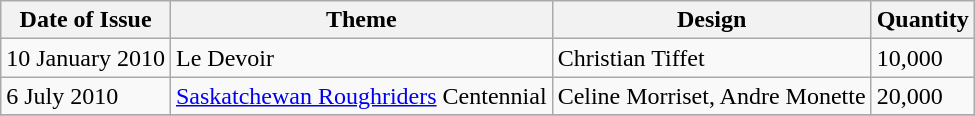<table class="wikitable sortable">
<tr>
<th>Date of Issue</th>
<th>Theme</th>
<th>Design</th>
<th>Quantity</th>
</tr>
<tr>
<td>10 January 2010</td>
<td>Le Devoir</td>
<td>Christian Tiffet</td>
<td>10,000</td>
</tr>
<tr>
<td>6 July 2010</td>
<td><a href='#'>Saskatchewan Roughriders</a> Centennial</td>
<td>Celine Morriset, Andre Monette</td>
<td>20,000</td>
</tr>
<tr>
</tr>
</table>
